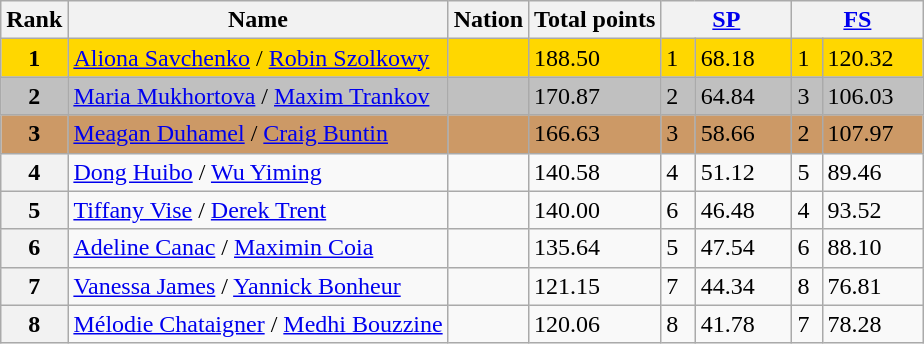<table class="wikitable">
<tr>
<th>Rank</th>
<th>Name</th>
<th>Nation</th>
<th>Total points</th>
<th colspan="2" width="80px"><a href='#'>SP</a></th>
<th colspan="2" width="80px"><a href='#'>FS</a></th>
</tr>
<tr bgcolor="gold">
<td align="center"><strong>1</strong></td>
<td><a href='#'>Aliona Savchenko</a> / <a href='#'>Robin Szolkowy</a></td>
<td></td>
<td>188.50</td>
<td>1</td>
<td>68.18</td>
<td>1</td>
<td>120.32</td>
</tr>
<tr bgcolor="silver">
<td align="center"><strong>2</strong></td>
<td><a href='#'>Maria Mukhortova</a> / <a href='#'>Maxim Trankov</a></td>
<td></td>
<td>170.87</td>
<td>2</td>
<td>64.84</td>
<td>3</td>
<td>106.03</td>
</tr>
<tr bgcolor="cc9966">
<td align="center"><strong>3</strong></td>
<td><a href='#'>Meagan Duhamel</a> / <a href='#'>Craig Buntin</a></td>
<td></td>
<td>166.63</td>
<td>3</td>
<td>58.66</td>
<td>2</td>
<td>107.97</td>
</tr>
<tr>
<th>4</th>
<td><a href='#'>Dong Huibo</a> / <a href='#'>Wu Yiming</a></td>
<td></td>
<td>140.58</td>
<td>4</td>
<td>51.12</td>
<td>5</td>
<td>89.46</td>
</tr>
<tr>
<th>5</th>
<td><a href='#'>Tiffany Vise</a> / <a href='#'>Derek Trent</a></td>
<td></td>
<td>140.00</td>
<td>6</td>
<td>46.48</td>
<td>4</td>
<td>93.52</td>
</tr>
<tr>
<th>6</th>
<td><a href='#'>Adeline Canac</a> / <a href='#'>Maximin Coia</a></td>
<td></td>
<td>135.64</td>
<td>5</td>
<td>47.54</td>
<td>6</td>
<td>88.10</td>
</tr>
<tr>
<th>7</th>
<td><a href='#'>Vanessa James</a> / <a href='#'>Yannick Bonheur</a></td>
<td></td>
<td>121.15</td>
<td>7</td>
<td>44.34</td>
<td>8</td>
<td>76.81</td>
</tr>
<tr>
<th>8</th>
<td><a href='#'>Mélodie Chataigner</a> / <a href='#'>Medhi Bouzzine</a></td>
<td></td>
<td>120.06</td>
<td>8</td>
<td>41.78</td>
<td>7</td>
<td>78.28</td>
</tr>
</table>
